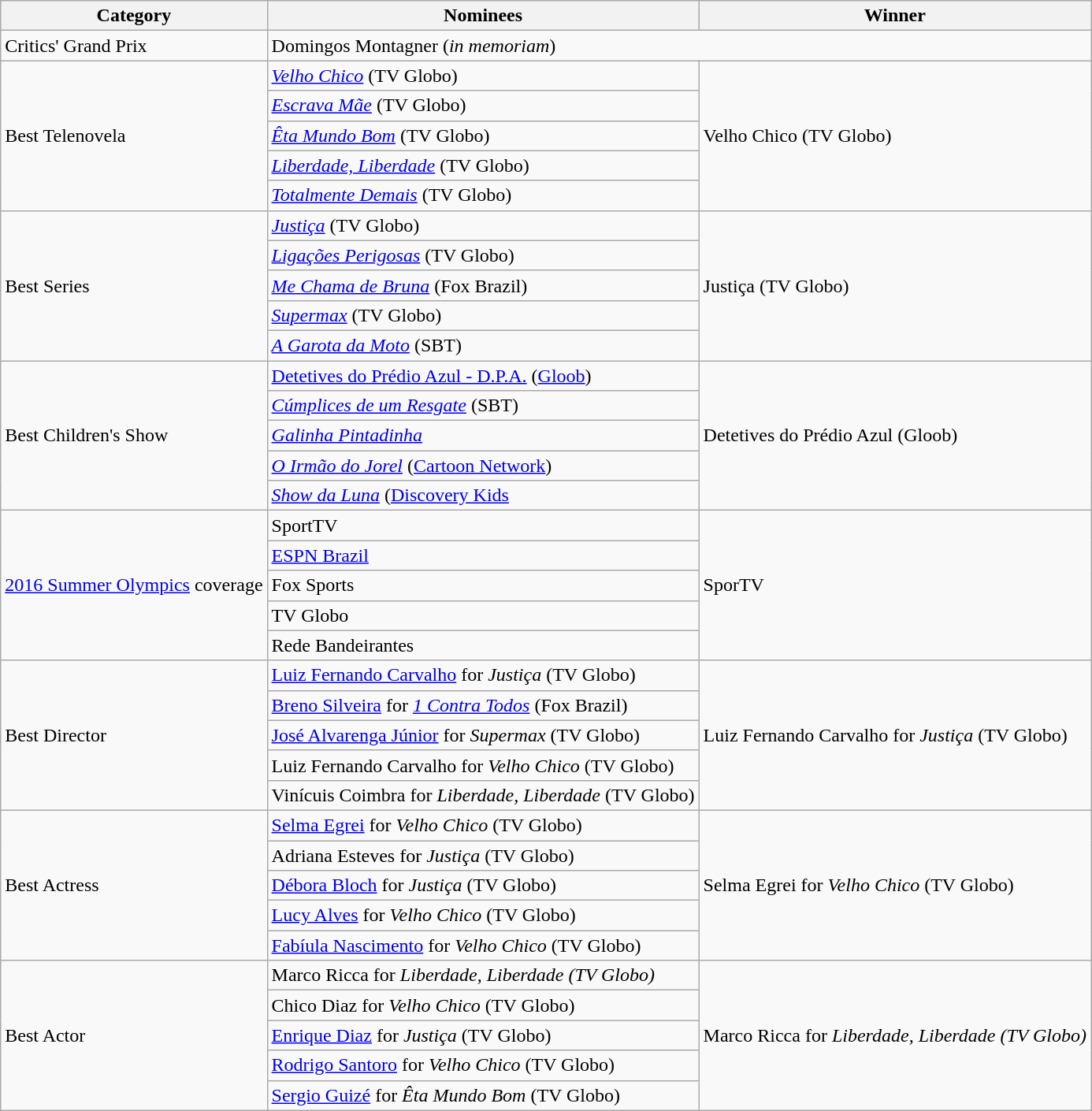<table class="wikitable">
<tr>
<th>Category</th>
<th>Nominees</th>
<th>Winner</th>
</tr>
<tr>
<td>Critics' Grand Prix</td>
<td colspan="2">Domingos Montagner (<em>in memoriam</em>)</td>
</tr>
<tr>
<td rowspan="5">Best Telenovela</td>
<td><em><a href='#'>Velho Chico</a></em> (TV Globo)</td>
<td rowspan="5">Velho Chico (TV Globo)</td>
</tr>
<tr>
<td><em><a href='#'>Escrava Mãe</a></em> (TV Globo)</td>
</tr>
<tr>
<td><em><a href='#'>Êta Mundo Bom</a></em> (TV Globo)</td>
</tr>
<tr>
<td><em><a href='#'>Liberdade, Liberdade</a></em> (TV Globo)</td>
</tr>
<tr>
<td><em><a href='#'>Totalmente Demais</a></em> (TV Globo)</td>
</tr>
<tr>
<td rowspan="5">Best Series</td>
<td><em><a href='#'>Justiça</a></em> (TV Globo)</td>
<td rowspan="5">Justiça (TV Globo)</td>
</tr>
<tr>
<td><em><a href='#'>Ligações Perigosas</a></em> (TV Globo)</td>
</tr>
<tr>
<td><em><a href='#'>Me Chama de Bruna</a></em> (Fox Brazil)</td>
</tr>
<tr>
<td><a href='#'><em>Supermax</em></a> (TV Globo)</td>
</tr>
<tr>
<td><em><a href='#'>A Garota da Moto</a></em> (SBT)</td>
</tr>
<tr>
<td rowspan="5">Best Children's Show</td>
<td><a href='#'>Detetives do Prédio Azul - D.P.A.</a> (<a href='#'>Gloob</a>)</td>
<td rowspan="5">Detetives do Prédio Azul (Gloob)</td>
</tr>
<tr>
<td><em><a href='#'>Cúmplices de um Resgate</a></em> (SBT)</td>
</tr>
<tr>
<td><em><a href='#'>Galinha Pintadinha</a></em></td>
</tr>
<tr>
<td><em><a href='#'>O Irmão do Jorel</a></em> (<a href='#'>Cartoon Network</a>)</td>
</tr>
<tr>
<td><em><a href='#'>Show da Luna</a></em> (<a href='#'>Discovery Kids</a></td>
</tr>
<tr>
<td rowspan="5"><a href='#'>2016 Summer Olympics</a> coverage</td>
<td>SportTV</td>
<td rowspan="5">SporTV</td>
</tr>
<tr>
<td><a href='#'>ESPN Brazil</a></td>
</tr>
<tr>
<td>Fox Sports</td>
</tr>
<tr>
<td>TV Globo</td>
</tr>
<tr>
<td>Rede Bandeirantes</td>
</tr>
<tr>
<td rowspan="5">Best Director</td>
<td><a href='#'>Luiz Fernando Carvalho</a> for <em>Justiça</em> (TV Globo)</td>
<td rowspan="5">Luiz Fernando Carvalho for <em>Justiça</em> (TV Globo)</td>
</tr>
<tr>
<td><a href='#'>Breno Silveira</a> for <em><a href='#'>1 Contra Todos</a></em> (Fox Brazil)</td>
</tr>
<tr>
<td><a href='#'>José Alvarenga Júnior</a> for <em>Supermax</em> (TV Globo)</td>
</tr>
<tr>
<td>Luiz Fernando Carvalho for <em>Velho Chico</em> (TV Globo)</td>
</tr>
<tr>
<td>Vinícuis Coimbra for <em>Liberdade, Liberdade</em> (TV Globo)</td>
</tr>
<tr>
<td rowspan="5">Best Actress</td>
<td><a href='#'>Selma Egrei</a> for <em>Velho Chico</em> (TV Globo)</td>
<td rowspan="5">Selma Egrei for <em>Velho Chico</em> (TV Globo)</td>
</tr>
<tr>
<td>Adriana Esteves for <em>Justiça</em> (TV Globo)</td>
</tr>
<tr>
<td><a href='#'>Débora Bloch</a> for <em>Justiça</em> (TV Globo)</td>
</tr>
<tr>
<td><a href='#'>Lucy Alves</a> for <em>Velho Chico</em> (TV Globo)</td>
</tr>
<tr>
<td><a href='#'>Fabíula Nascimento</a> for <em>Velho Chico</em> (TV Globo)</td>
</tr>
<tr>
<td rowspan="5">Best Actor</td>
<td>Marco Ricca for <em>Liberdade, Liberdade (TV Globo)</em></td>
<td rowspan="5">Marco Ricca for <em>Liberdade, Liberdade (TV Globo)</em></td>
</tr>
<tr>
<td>Chico Diaz for <em>Velho Chico</em> (TV Globo)</td>
</tr>
<tr>
<td><a href='#'>Enrique Diaz</a> for <em>Justiça</em> (TV Globo)</td>
</tr>
<tr>
<td><a href='#'>Rodrigo Santoro</a> for <em>Velho Chico</em> (TV Globo)</td>
</tr>
<tr>
<td><a href='#'>Sergio Guizé</a> for <em>Êta Mundo Bom</em> (TV Globo)</td>
</tr>
</table>
